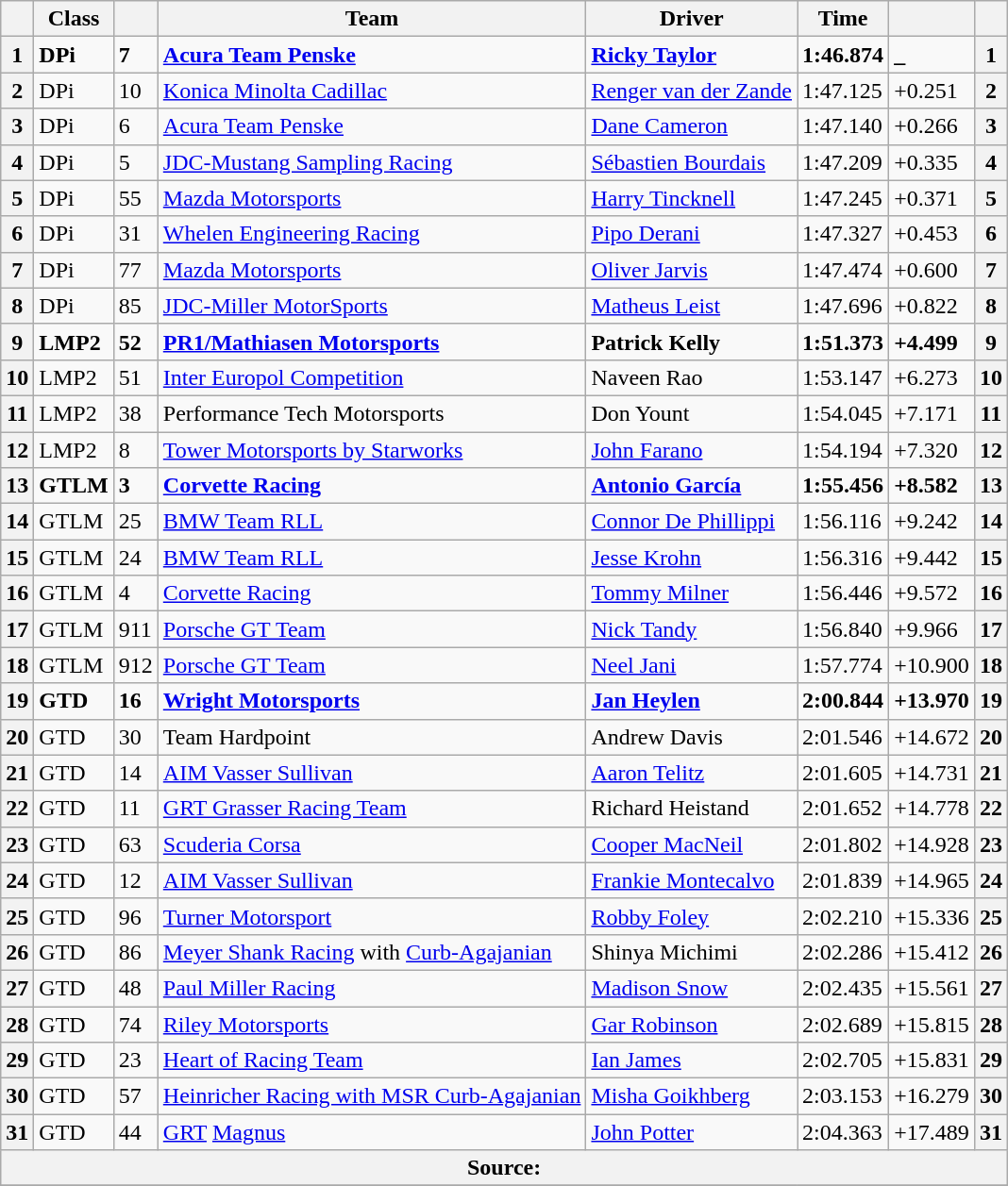<table class="wikitable">
<tr>
<th scope="col"></th>
<th scope="col">Class</th>
<th scope="col"></th>
<th scope="col">Team</th>
<th scope="col">Driver</th>
<th scope="col">Time</th>
<th scope="col"></th>
<th scope="col"></th>
</tr>
<tr style="font-weight:bold">
<th scope="row">1</th>
<td>DPi</td>
<td>7</td>
<td> <a href='#'>Acura Team Penske</a></td>
<td> <a href='#'>Ricky Taylor</a></td>
<td>1:46.874</td>
<td>_</td>
<th>1</th>
</tr>
<tr>
<th scope="row">2</th>
<td>DPi</td>
<td>10</td>
<td> <a href='#'>Konica Minolta Cadillac</a></td>
<td> <a href='#'>Renger van der Zande</a></td>
<td>1:47.125</td>
<td>+0.251</td>
<th>2</th>
</tr>
<tr>
<th scope="row">3</th>
<td>DPi</td>
<td>6</td>
<td> <a href='#'>Acura Team Penske</a></td>
<td> <a href='#'>Dane Cameron</a></td>
<td>1:47.140</td>
<td>+0.266</td>
<th>3</th>
</tr>
<tr>
<th scope="row">4</th>
<td>DPi</td>
<td>5</td>
<td> <a href='#'>JDC-Mustang Sampling Racing</a></td>
<td> <a href='#'>Sébastien Bourdais</a></td>
<td>1:47.209</td>
<td>+0.335</td>
<th>4</th>
</tr>
<tr>
<th scope="row">5</th>
<td>DPi</td>
<td>55</td>
<td> <a href='#'>Mazda Motorsports</a></td>
<td> <a href='#'>Harry Tincknell</a></td>
<td>1:47.245</td>
<td>+0.371</td>
<th>5</th>
</tr>
<tr>
<th scope="row">6</th>
<td>DPi</td>
<td>31</td>
<td> <a href='#'>Whelen Engineering Racing</a></td>
<td> <a href='#'>Pipo Derani</a></td>
<td>1:47.327</td>
<td>+0.453</td>
<th>6</th>
</tr>
<tr>
<th scope="row">7</th>
<td>DPi</td>
<td>77</td>
<td> <a href='#'>Mazda Motorsports</a></td>
<td> <a href='#'>Oliver Jarvis</a></td>
<td>1:47.474</td>
<td>+0.600</td>
<th>7</th>
</tr>
<tr>
<th scope="row">8</th>
<td>DPi</td>
<td>85</td>
<td> <a href='#'>JDC-Miller MotorSports</a></td>
<td> <a href='#'>Matheus Leist</a></td>
<td>1:47.696</td>
<td>+0.822</td>
<th>8</th>
</tr>
<tr style="font-weight:bold">
<th scope="row">9</th>
<td>LMP2</td>
<td>52</td>
<td> <a href='#'>PR1/Mathiasen Motorsports</a></td>
<td> Patrick Kelly</td>
<td>1:51.373</td>
<td>+4.499</td>
<th>9</th>
</tr>
<tr>
<th scope="row">10</th>
<td>LMP2</td>
<td>51</td>
<td> <a href='#'>Inter Europol Competition</a></td>
<td> Naveen Rao</td>
<td>1:53.147</td>
<td>+6.273</td>
<th>10</th>
</tr>
<tr>
<th scope="row">11</th>
<td>LMP2</td>
<td>38</td>
<td> Performance Tech Motorsports</td>
<td> Don Yount</td>
<td>1:54.045</td>
<td>+7.171</td>
<th><strong>11</strong></th>
</tr>
<tr>
<th scope="row">12</th>
<td>LMP2</td>
<td>8</td>
<td> <a href='#'>Tower Motorsports by Starworks</a></td>
<td> <a href='#'>John Farano</a></td>
<td>1:54.194</td>
<td>+7.320</td>
<th>12</th>
</tr>
<tr style="font-weight:bold">
<th scope="row">13</th>
<td>GTLM</td>
<td>3</td>
<td> <a href='#'>Corvette Racing</a></td>
<td> <a href='#'>Antonio García</a></td>
<td>1:55.456</td>
<td>+8.582</td>
<th>13</th>
</tr>
<tr>
<th scope="row">14</th>
<td>GTLM</td>
<td>25</td>
<td> <a href='#'>BMW Team RLL</a></td>
<td> <a href='#'>Connor De Phillippi</a></td>
<td>1:56.116</td>
<td>+9.242</td>
<th>14</th>
</tr>
<tr>
<th scope="row">15</th>
<td>GTLM</td>
<td>24</td>
<td> <a href='#'>BMW Team RLL</a></td>
<td> <a href='#'>Jesse Krohn</a></td>
<td>1:56.316</td>
<td>+9.442</td>
<th>15</th>
</tr>
<tr>
<th scope="row">16</th>
<td>GTLM</td>
<td>4</td>
<td> <a href='#'>Corvette Racing</a></td>
<td> <a href='#'>Tommy Milner</a></td>
<td>1:56.446</td>
<td>+9.572</td>
<th>16</th>
</tr>
<tr>
<th scope="row">17</th>
<td>GTLM</td>
<td>911</td>
<td> <a href='#'>Porsche GT Team</a></td>
<td> <a href='#'>Nick Tandy</a></td>
<td>1:56.840</td>
<td>+9.966</td>
<th>17</th>
</tr>
<tr>
<th scope="row">18</th>
<td>GTLM</td>
<td>912</td>
<td> <a href='#'>Porsche GT Team</a></td>
<td> <a href='#'>Neel Jani</a></td>
<td>1:57.774</td>
<td>+10.900</td>
<th>18</th>
</tr>
<tr style="font-weight:bold">
<th scope="row">19</th>
<td>GTD</td>
<td>16</td>
<td> <a href='#'>Wright Motorsports</a></td>
<td> <a href='#'>Jan Heylen</a></td>
<td>2:00.844</td>
<td>+13.970</td>
<th>19</th>
</tr>
<tr>
<th scope="row">20</th>
<td>GTD</td>
<td>30</td>
<td> Team Hardpoint</td>
<td> Andrew Davis</td>
<td>2:01.546</td>
<td>+14.672</td>
<th>20</th>
</tr>
<tr>
<th scope="row">21</th>
<td>GTD</td>
<td>14</td>
<td> <a href='#'>AIM Vasser Sullivan</a></td>
<td> <a href='#'>Aaron Telitz</a></td>
<td>2:01.605</td>
<td>+14.731</td>
<th>21</th>
</tr>
<tr>
<th scope="row">22</th>
<td>GTD</td>
<td>11</td>
<td> <a href='#'>GRT Grasser Racing Team</a></td>
<td> Richard Heistand</td>
<td>2:01.652</td>
<td>+14.778</td>
<th><strong>22</strong></th>
</tr>
<tr>
<th scope="row">23</th>
<td>GTD</td>
<td>63</td>
<td> <a href='#'>Scuderia Corsa</a></td>
<td> <a href='#'>Cooper MacNeil</a></td>
<td>2:01.802</td>
<td>+14.928</td>
<th>23</th>
</tr>
<tr>
<th scope="row">24</th>
<td>GTD</td>
<td>12</td>
<td> <a href='#'>AIM Vasser Sullivan</a></td>
<td> <a href='#'>Frankie Montecalvo</a></td>
<td>2:01.839</td>
<td>+14.965</td>
<th>24</th>
</tr>
<tr>
<th scope="row">25</th>
<td>GTD</td>
<td>96</td>
<td> <a href='#'>Turner Motorsport</a></td>
<td> <a href='#'>Robby Foley</a></td>
<td>2:02.210</td>
<td>+15.336</td>
<th>25</th>
</tr>
<tr>
<th scope="row">26</th>
<td>GTD</td>
<td>86</td>
<td> <a href='#'>Meyer Shank Racing</a> with <a href='#'>Curb-Agajanian</a></td>
<td> Shinya Michimi</td>
<td>2:02.286</td>
<td>+15.412</td>
<th>26</th>
</tr>
<tr>
<th scope="row">27</th>
<td>GTD</td>
<td>48</td>
<td> <a href='#'>Paul Miller Racing</a></td>
<td> <a href='#'>Madison Snow</a></td>
<td>2:02.435</td>
<td>+15.561</td>
<th>27</th>
</tr>
<tr>
<th scope="row">28</th>
<td>GTD</td>
<td>74</td>
<td> <a href='#'>Riley Motorsports</a></td>
<td> <a href='#'>Gar Robinson</a></td>
<td>2:02.689</td>
<td>+15.815</td>
<th>28</th>
</tr>
<tr>
<th scope="row">29</th>
<td>GTD</td>
<td>23</td>
<td> <a href='#'>Heart of Racing Team</a></td>
<td> <a href='#'>Ian James</a></td>
<td>2:02.705</td>
<td>+15.831</td>
<th>29</th>
</tr>
<tr>
<th scope="row">30</th>
<td>GTD</td>
<td>57</td>
<td> <a href='#'>Heinricher Racing with MSR Curb-Agajanian</a></td>
<td> <a href='#'>Misha Goikhberg</a></td>
<td>2:03.153</td>
<td>+16.279</td>
<th>30</th>
</tr>
<tr>
<th scope="row">31</th>
<td>GTD</td>
<td>44</td>
<td> <a href='#'>GRT</a> <a href='#'>Magnus</a></td>
<td> <a href='#'>John Potter</a></td>
<td>2:04.363</td>
<td>+17.489</td>
<th>31</th>
</tr>
<tr>
<th colspan="8">Source:</th>
</tr>
<tr>
</tr>
</table>
